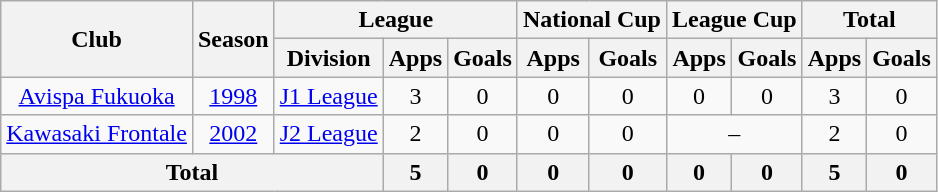<table class="wikitable" style="text-align:center">
<tr>
<th rowspan="2">Club</th>
<th rowspan="2">Season</th>
<th colspan="3">League</th>
<th colspan="2">National Cup</th>
<th colspan="2">League Cup</th>
<th colspan="2">Total</th>
</tr>
<tr>
<th>Division</th>
<th>Apps</th>
<th>Goals</th>
<th>Apps</th>
<th>Goals</th>
<th>Apps</th>
<th>Goals</th>
<th>Apps</th>
<th>Goals</th>
</tr>
<tr>
<td><a href='#'>Avispa Fukuoka</a></td>
<td><a href='#'>1998</a></td>
<td><a href='#'>J1 League</a></td>
<td>3</td>
<td>0</td>
<td>0</td>
<td>0</td>
<td>0</td>
<td>0</td>
<td>3</td>
<td>0</td>
</tr>
<tr>
<td><a href='#'>Kawasaki Frontale</a></td>
<td><a href='#'>2002</a></td>
<td><a href='#'>J2 League</a></td>
<td>2</td>
<td>0</td>
<td>0</td>
<td>0</td>
<td colspan="2">–</td>
<td>2</td>
<td>0</td>
</tr>
<tr>
<th colspan="3">Total</th>
<th>5</th>
<th>0</th>
<th>0</th>
<th>0</th>
<th>0</th>
<th>0</th>
<th>5</th>
<th>0</th>
</tr>
</table>
